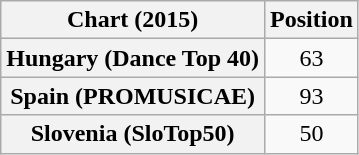<table class="wikitable sortable plainrowheaders" style="text-align:center;">
<tr>
<th>Chart (2015)</th>
<th>Position</th>
</tr>
<tr>
<th scope="row">Hungary (Dance Top 40)</th>
<td align=center>63</td>
</tr>
<tr>
<th scope="row">Spain (PROMUSICAE)</th>
<td align=center>93</td>
</tr>
<tr>
<th scope="row">Slovenia (SloTop50)</th>
<td align=center>50</td>
</tr>
</table>
